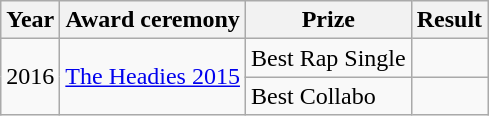<table class ="wikitable">
<tr>
<th>Year</th>
<th>Award ceremony</th>
<th>Prize</th>
<th>Result</th>
</tr>
<tr>
<td rowspan="2">2016</td>
<td rowspan="2"><a href='#'>The Headies 2015</a></td>
<td>Best Rap Single</td>
<td></td>
</tr>
<tr>
<td>Best Collabo</td>
<td></td>
</tr>
</table>
